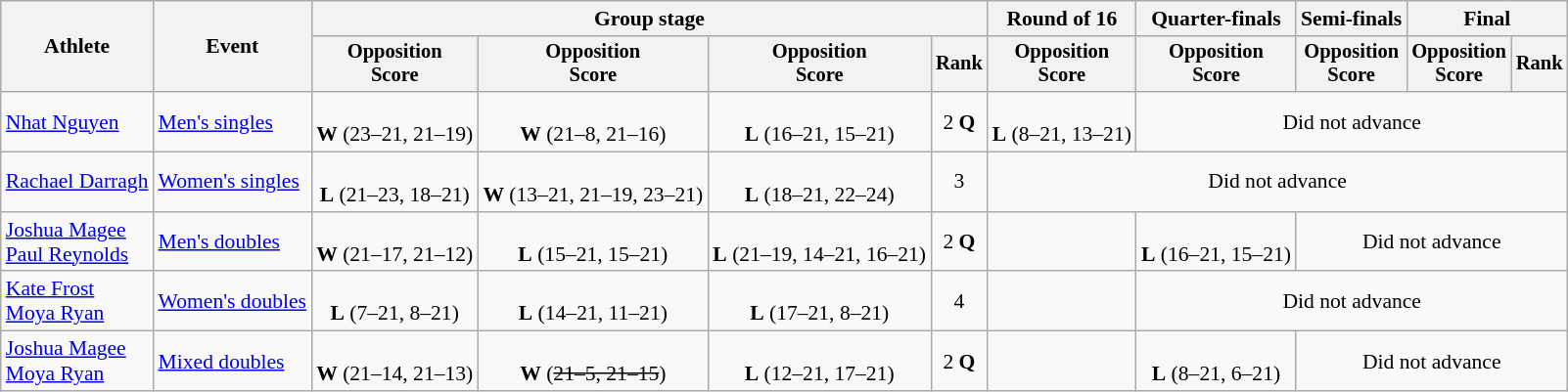<table class="wikitable" style="font-size:90%;text-align:center">
<tr>
<th rowspan="2">Athlete</th>
<th rowspan="2">Event</th>
<th colspan="4">Group stage</th>
<th>Round of 16</th>
<th>Quarter-finals</th>
<th>Semi-finals</th>
<th colspan="2">Final</th>
</tr>
<tr style="font-size:95%">
<th>Opposition<br>Score</th>
<th>Opposition<br>Score</th>
<th>Opposition<br>Score</th>
<th>Rank</th>
<th>Opposition<br>Score</th>
<th>Opposition<br>Score</th>
<th>Opposition<br>Score</th>
<th>Opposition<br>Score</th>
<th>Rank</th>
</tr>
<tr>
<td align="left"><a href='#'>Nhat Nguyen</a></td>
<td align="left"><a href='#'>Men's singles</a></td>
<td><br><strong>W</strong> (23–21, 21–19)</td>
<td><br><strong>W</strong> (21–8, 21–16)</td>
<td><br><strong>L</strong> (16–21, 15–21)</td>
<td>2 <strong>Q</strong></td>
<td><br><strong>L</strong> (8–21, 13–21)</td>
<td colspan=4>Did not advance</td>
</tr>
<tr>
<td align="left"><a href='#'>Rachael Darragh</a></td>
<td align="left"><a href='#'>Women's singles</a></td>
<td><br><strong>L</strong> (21–23, 18–21)</td>
<td><br><strong>W</strong> (13–21, 21–19, 23–21)</td>
<td><br><strong>L</strong> (18–21, 22–24)</td>
<td>3</td>
<td colspan=5>Did not advance</td>
</tr>
<tr>
<td align="left"><a href='#'>Joshua Magee</a><br><a href='#'>Paul Reynolds</a></td>
<td align="left"><a href='#'>Men's doubles</a></td>
<td><br><strong>W</strong> (21–17, 21–12)</td>
<td><br><strong>L</strong> (15–21, 15–21)</td>
<td><br><strong>L</strong> (21–19, 14–21, 16–21)</td>
<td>2 <strong>Q</strong></td>
<td></td>
<td><br><strong>L</strong> (16–21, 15–21)</td>
<td colspan=3>Did not advance</td>
</tr>
<tr>
<td align="left"><a href='#'>Kate Frost</a><br><a href='#'>Moya Ryan</a></td>
<td align="left"><a href='#'>Women's doubles</a></td>
<td><br><strong>L</strong> (7–21, 8–21)</td>
<td><br><strong>L</strong> (14–21, 11–21)</td>
<td><br><strong>L</strong> (17–21, 8–21)</td>
<td>4</td>
<td></td>
<td colspan=4>Did not advance</td>
</tr>
<tr>
<td align="left"><a href='#'>Joshua Magee</a><br><a href='#'>Moya Ryan</a></td>
<td align="left"><a href='#'>Mixed doubles</a></td>
<td><br><strong>W</strong> (21–14, 21–13)</td>
<td><br><strong>W</strong> (<s>21–5, 21–15</s>)</td>
<td><br><strong>L</strong> (12–21, 17–21)</td>
<td>2 <strong>Q</strong></td>
<td></td>
<td><br><strong>L</strong> (8–21, 6–21)</td>
<td colspan=3>Did not advance</td>
</tr>
</table>
